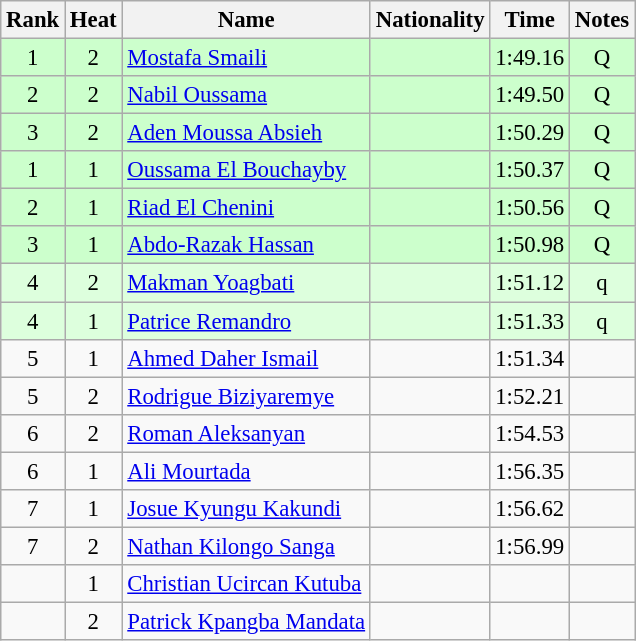<table class="wikitable sortable" style="text-align:center; font-size:95%">
<tr>
<th>Rank</th>
<th>Heat</th>
<th>Name</th>
<th>Nationality</th>
<th>Time</th>
<th>Notes</th>
</tr>
<tr bgcolor=ccffcc>
<td>1</td>
<td>2</td>
<td align=left><a href='#'>Mostafa Smaili</a></td>
<td align=left></td>
<td>1:49.16</td>
<td>Q</td>
</tr>
<tr bgcolor=ccffcc>
<td>2</td>
<td>2</td>
<td align=left><a href='#'>Nabil Oussama</a></td>
<td align=left></td>
<td>1:49.50</td>
<td>Q</td>
</tr>
<tr bgcolor=ccffcc>
<td>3</td>
<td>2</td>
<td align=left><a href='#'>Aden Moussa Absieh</a></td>
<td align=left></td>
<td>1:50.29</td>
<td>Q</td>
</tr>
<tr bgcolor=ccffcc>
<td>1</td>
<td>1</td>
<td align=left><a href='#'>Oussama El Bouchayby</a></td>
<td align=left></td>
<td>1:50.37</td>
<td>Q</td>
</tr>
<tr bgcolor=ccffcc>
<td>2</td>
<td>1</td>
<td align=left><a href='#'>Riad El Chenini</a></td>
<td align=left></td>
<td>1:50.56</td>
<td>Q</td>
</tr>
<tr bgcolor=ccffcc>
<td>3</td>
<td>1</td>
<td align=left><a href='#'>Abdo-Razak Hassan</a></td>
<td align=left></td>
<td>1:50.98</td>
<td>Q</td>
</tr>
<tr bgcolor=ddffdd>
<td>4</td>
<td>2</td>
<td align=left><a href='#'>Makman Yoagbati</a></td>
<td align=left></td>
<td>1:51.12</td>
<td>q</td>
</tr>
<tr bgcolor=ddffdd>
<td>4</td>
<td>1</td>
<td align=left><a href='#'>Patrice Remandro</a></td>
<td align=left></td>
<td>1:51.33</td>
<td>q</td>
</tr>
<tr>
<td>5</td>
<td>1</td>
<td align=left><a href='#'>Ahmed Daher Ismail</a></td>
<td align=left></td>
<td>1:51.34</td>
<td></td>
</tr>
<tr>
<td>5</td>
<td>2</td>
<td align=left><a href='#'>Rodrigue Biziyaremye</a></td>
<td align=left></td>
<td>1:52.21</td>
<td></td>
</tr>
<tr>
<td>6</td>
<td>2</td>
<td align=left><a href='#'>Roman Aleksanyan</a></td>
<td align=left></td>
<td>1:54.53</td>
<td></td>
</tr>
<tr>
<td>6</td>
<td>1</td>
<td align=left><a href='#'>Ali Mourtada</a></td>
<td align=left></td>
<td>1:56.35</td>
<td></td>
</tr>
<tr>
<td>7</td>
<td>1</td>
<td align=left><a href='#'>Josue Kyungu Kakundi</a></td>
<td align=left></td>
<td>1:56.62</td>
<td></td>
</tr>
<tr>
<td>7</td>
<td>2</td>
<td align=left><a href='#'>Nathan Kilongo Sanga</a></td>
<td align=left></td>
<td>1:56.99</td>
<td></td>
</tr>
<tr>
<td></td>
<td>1</td>
<td align=left><a href='#'>Christian Ucircan Kutuba</a></td>
<td align=left></td>
<td></td>
<td></td>
</tr>
<tr>
<td></td>
<td>2</td>
<td align=left><a href='#'>Patrick Kpangba Mandata</a></td>
<td align=left></td>
<td></td>
<td></td>
</tr>
</table>
